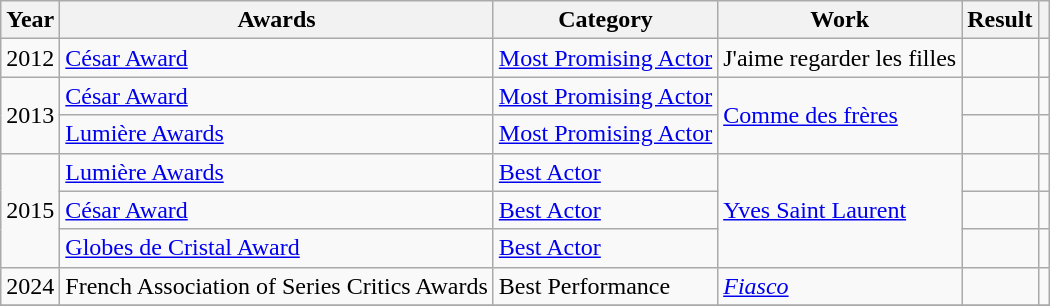<table class="wikitable sortable">
<tr>
<th>Year</th>
<th>Awards</th>
<th>Category</th>
<th>Work</th>
<th>Result</th>
<th scope="col" class="unsortable"></th>
</tr>
<tr>
<td>2012</td>
<td><a href='#'>César Award</a></td>
<td><a href='#'>Most Promising Actor</a></td>
<td>J'aime regarder les filles</td>
<td></td>
<td></td>
</tr>
<tr>
<td rowspan="2">2013</td>
<td><a href='#'>César Award</a></td>
<td><a href='#'>Most Promising Actor</a></td>
<td rowspan="2"><a href='#'>Comme des frères</a></td>
<td></td>
<td></td>
</tr>
<tr>
<td><a href='#'>Lumière Awards</a></td>
<td><a href='#'>Most Promising Actor</a></td>
<td></td>
<td></td>
</tr>
<tr>
<td rowspan="3">2015</td>
<td><a href='#'>Lumière Awards</a></td>
<td><a href='#'>Best Actor</a></td>
<td rowspan="3"><a href='#'>Yves Saint Laurent</a></td>
<td></td>
<td></td>
</tr>
<tr>
<td><a href='#'>César Award</a></td>
<td><a href='#'>Best Actor</a></td>
<td></td>
<td></td>
</tr>
<tr>
<td><a href='#'>Globes de Cristal Award</a></td>
<td><a href='#'>Best Actor</a></td>
<td></td>
<td></td>
</tr>
<tr>
<td>2024</td>
<td>French Association of Series Critics Awards</td>
<td>Best Performance</td>
<td><em><a href='#'>Fiasco</a></em></td>
<td></td>
<td></td>
</tr>
<tr>
</tr>
</table>
